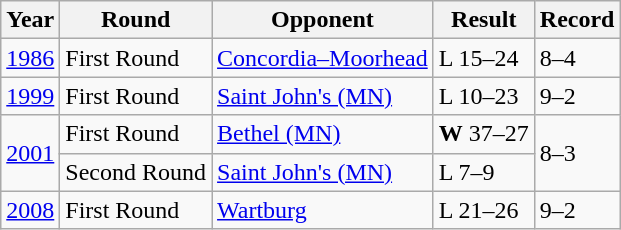<table class="wikitable">
<tr>
<th>Year</th>
<th>Round</th>
<th>Opponent</th>
<th>Result</th>
<th>Record</th>
</tr>
<tr>
<td><a href='#'>1986</a></td>
<td>First Round</td>
<td><a href='#'>Concordia–Moorhead</a></td>
<td>L 15–24</td>
<td>8–4</td>
</tr>
<tr>
<td><a href='#'>1999</a></td>
<td>First Round</td>
<td><a href='#'>Saint John's (MN)</a></td>
<td>L 10–23</td>
<td>9–2</td>
</tr>
<tr>
<td rowspan="2"><a href='#'>2001</a></td>
<td>First Round</td>
<td><a href='#'>Bethel (MN)</a></td>
<td><strong>W</strong> 37–27</td>
<td rowspan="2">8–3</td>
</tr>
<tr>
<td>Second Round</td>
<td><a href='#'>Saint John's (MN)</a></td>
<td>L 7–9</td>
</tr>
<tr>
<td><a href='#'>2008</a></td>
<td>First Round</td>
<td><a href='#'>Wartburg</a></td>
<td>L 21–26</td>
<td>9–2</td>
</tr>
</table>
